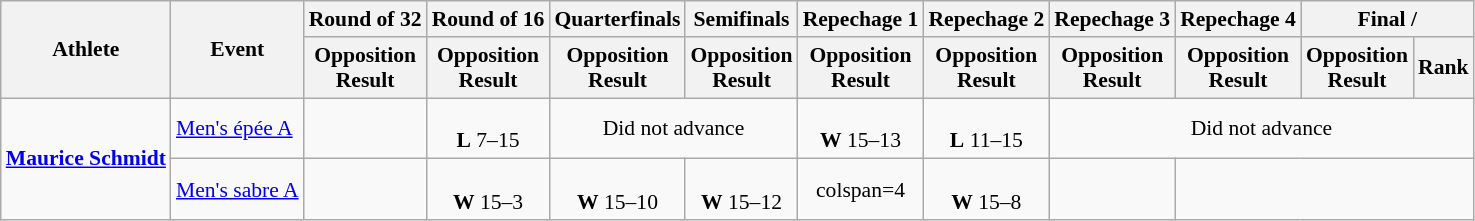<table class=wikitable style="font-size:90%">
<tr align=center>
<th rowspan="2">Athlete</th>
<th rowspan="2">Event</th>
<th>Round of 32</th>
<th>Round of 16</th>
<th>Quarterfinals</th>
<th>Semifinals</th>
<th>Repechage 1</th>
<th>Repechage 2</th>
<th>Repechage 3</th>
<th>Repechage 4</th>
<th colspan="2">Final / </th>
</tr>
<tr>
<th>Opposition<br>Result</th>
<th>Opposition<br>Result</th>
<th>Opposition<br>Result</th>
<th>Opposition<br>Result</th>
<th>Opposition<br>Result</th>
<th>Opposition<br>Result</th>
<th>Opposition<br>Result</th>
<th>Opposition<br>Result</th>
<th>Opposition<br>Result</th>
<th>Rank</th>
</tr>
<tr align=center>
<td align=left rowspan=2><strong><a href='#'>Maurice Schmidt</a></strong></td>
<td align=left><a href='#'>Men's épée A</a></td>
<td></td>
<td><br><strong>L</strong> 7–15</td>
<td colspan=2>Did not advance</td>
<td><br><strong>W</strong> 15–13</td>
<td><br><strong>L</strong> 11–15</td>
<td colspan=4>Did not advance</td>
</tr>
<tr align=center>
<td align=left><a href='#'>Men's sabre A</a></td>
<td></td>
<td><br><strong>W</strong> 15–3</td>
<td><br><strong>W</strong> 15–10</td>
<td><br><strong>W</strong> 15–12</td>
<td>colspan=4</td>
<td><br><strong>W</strong> 15–8</td>
<td></td>
</tr>
</table>
